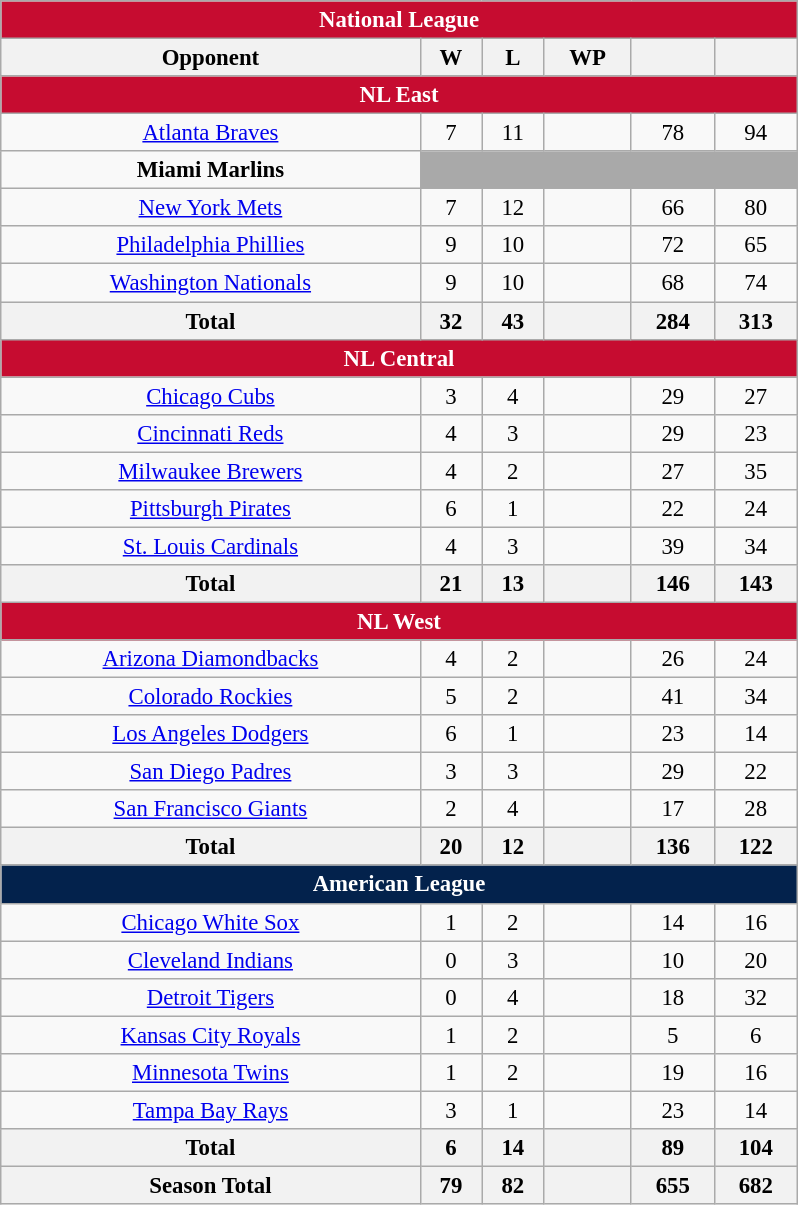<table class="wikitable" style="font-size:95%; text-align:center; width:35em;margin: 0.5em auto;">
<tr>
<th colspan="7" style="background:#c60c30; color:#ffffff;">National League</th>
</tr>
<tr>
<th>Opponent</th>
<th>W</th>
<th>L</th>
<th>WP</th>
<th></th>
<th></th>
</tr>
<tr>
<th colspan="7" style="background:#c60c30; color:#ffffff;">NL East</th>
</tr>
<tr>
<td><a href='#'>Atlanta Braves</a></td>
<td>7</td>
<td>11</td>
<td></td>
<td>78</td>
<td>94</td>
</tr>
<tr>
<td><strong>Miami Marlins</strong></td>
<td colspan=5 style="background:darkgray;"></td>
</tr>
<tr>
<td><a href='#'>New York Mets</a></td>
<td>7</td>
<td>12</td>
<td></td>
<td>66</td>
<td>80</td>
</tr>
<tr>
<td><a href='#'>Philadelphia Phillies</a></td>
<td>9</td>
<td>10</td>
<td></td>
<td>72</td>
<td>65</td>
</tr>
<tr>
<td><a href='#'>Washington Nationals</a></td>
<td>9</td>
<td>10</td>
<td></td>
<td>68</td>
<td>74</td>
</tr>
<tr>
<th>Total</th>
<th>32</th>
<th>43</th>
<th></th>
<th>284</th>
<th>313</th>
</tr>
<tr>
<th colspan="7" style="background:#c60c30; color:#ffffff;">NL Central</th>
</tr>
<tr>
<td><a href='#'>Chicago Cubs</a></td>
<td>3</td>
<td>4</td>
<td></td>
<td>29</td>
<td>27</td>
</tr>
<tr>
<td><a href='#'>Cincinnati Reds</a></td>
<td>4</td>
<td>3</td>
<td></td>
<td>29</td>
<td>23</td>
</tr>
<tr>
<td><a href='#'>Milwaukee Brewers</a></td>
<td>4</td>
<td>2</td>
<td></td>
<td>27</td>
<td>35</td>
</tr>
<tr>
<td><a href='#'>Pittsburgh Pirates</a></td>
<td>6</td>
<td>1</td>
<td></td>
<td>22</td>
<td>24</td>
</tr>
<tr>
<td><a href='#'>St. Louis Cardinals</a></td>
<td>4</td>
<td>3</td>
<td></td>
<td>39</td>
<td>34</td>
</tr>
<tr>
<th>Total</th>
<th>21</th>
<th>13</th>
<th></th>
<th>146</th>
<th>143</th>
</tr>
<tr>
<th colspan="7" style="background:#c60c30; color:#ffffff;">NL West</th>
</tr>
<tr>
<td><a href='#'>Arizona Diamondbacks</a></td>
<td>4</td>
<td>2</td>
<td></td>
<td>26</td>
<td>24</td>
</tr>
<tr>
<td><a href='#'>Colorado Rockies</a></td>
<td>5</td>
<td>2</td>
<td></td>
<td>41</td>
<td>34</td>
</tr>
<tr>
<td><a href='#'>Los Angeles Dodgers</a></td>
<td>6</td>
<td>1</td>
<td></td>
<td>23</td>
<td>14</td>
</tr>
<tr>
<td><a href='#'>San Diego Padres</a></td>
<td>3</td>
<td>3</td>
<td></td>
<td>29</td>
<td>22</td>
</tr>
<tr>
<td><a href='#'>San Francisco Giants</a></td>
<td>2</td>
<td>4</td>
<td></td>
<td>17</td>
<td>28</td>
</tr>
<tr>
<th>Total</th>
<th>20</th>
<th>12</th>
<th></th>
<th>136</th>
<th>122</th>
</tr>
<tr>
<th colspan="7" style="background:#03224c; color:#ffffff;">American League</th>
</tr>
<tr>
<td><a href='#'>Chicago White Sox</a></td>
<td>1</td>
<td>2</td>
<td></td>
<td>14</td>
<td>16</td>
</tr>
<tr>
<td><a href='#'>Cleveland Indians</a></td>
<td>0</td>
<td>3</td>
<td></td>
<td>10</td>
<td>20</td>
</tr>
<tr>
<td><a href='#'>Detroit Tigers</a></td>
<td>0</td>
<td>4</td>
<td></td>
<td>18</td>
<td>32</td>
</tr>
<tr>
<td><a href='#'>Kansas City Royals</a></td>
<td>1</td>
<td>2</td>
<td></td>
<td>5</td>
<td>6</td>
</tr>
<tr>
<td><a href='#'>Minnesota Twins</a></td>
<td>1</td>
<td>2</td>
<td></td>
<td>19</td>
<td>16</td>
</tr>
<tr>
<td><a href='#'>Tampa Bay Rays</a></td>
<td>3</td>
<td>1</td>
<td></td>
<td>23</td>
<td>14</td>
</tr>
<tr>
<th>Total</th>
<th>6</th>
<th>14</th>
<th></th>
<th>89</th>
<th>104</th>
</tr>
<tr>
<th>Season Total</th>
<th>79</th>
<th>82</th>
<th></th>
<th>655</th>
<th>682</th>
</tr>
</table>
